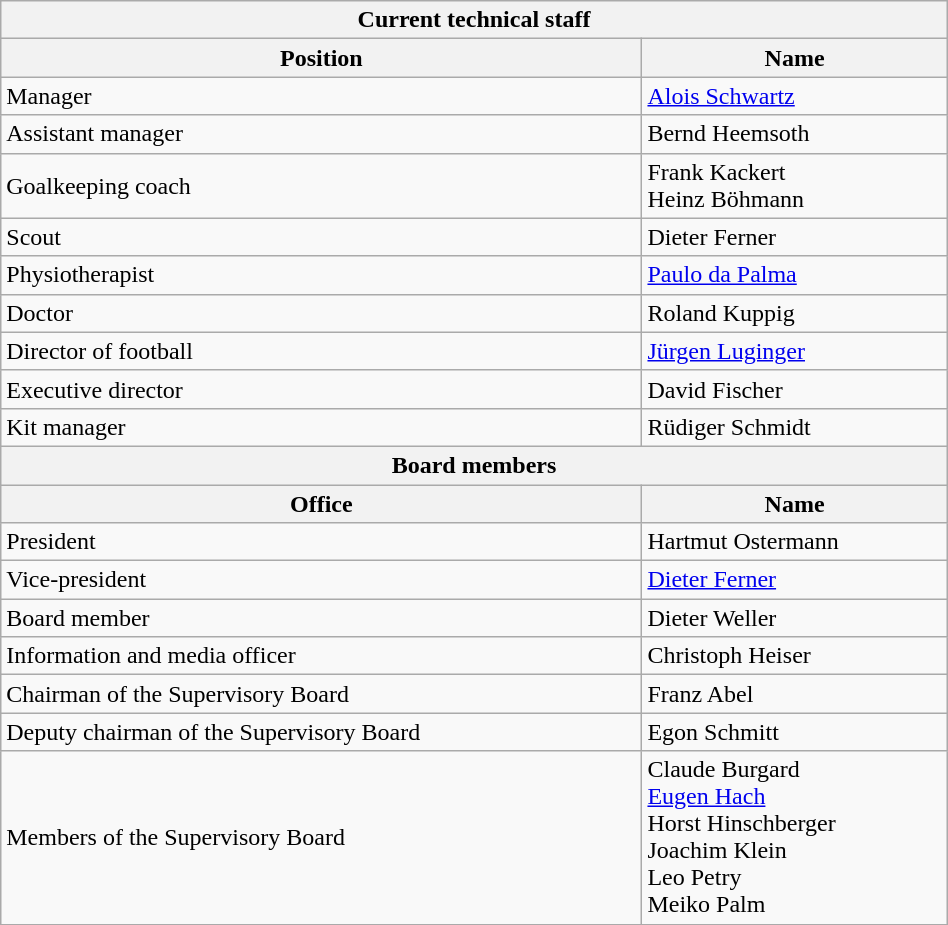<table class="wikitable" width=50% style="text-align: center;font-size:100%;">
<tr>
<th colspan="2">Current technical staff</th>
</tr>
<tr>
<th>Position</th>
<th>Name</th>
</tr>
<tr>
<td align=left>Manager</td>
<td align=left> <a href='#'>Alois Schwartz</a></td>
</tr>
<tr>
<td align=left>Assistant manager</td>
<td align=left> Bernd Heemsoth</td>
</tr>
<tr>
<td align=left>Goalkeeping coach</td>
<td align=left> Frank Kackert<br> Heinz Böhmann</td>
</tr>
<tr>
<td align=left>Scout</td>
<td align=left> Dieter Ferner</td>
</tr>
<tr>
<td align=left>Physiotherapist</td>
<td align=left> <a href='#'>Paulo da Palma</a></td>
</tr>
<tr>
<td align=left>Doctor</td>
<td align=left> Roland Kuppig</td>
</tr>
<tr>
<td align=left>Director of football</td>
<td align=left> <a href='#'>Jürgen Luginger</a></td>
</tr>
<tr>
<td align=left>Executive director</td>
<td align=left> David Fischer</td>
</tr>
<tr>
<td align=left>Kit manager</td>
<td align=left> Rüdiger Schmidt</td>
</tr>
<tr>
<th colspan="2">Board members</th>
</tr>
<tr>
<th>Office</th>
<th>Name</th>
</tr>
<tr>
<td align=left>President</td>
<td align=left> Hartmut Ostermann</td>
</tr>
<tr>
<td align=left>Vice-president</td>
<td align=left> <a href='#'>Dieter Ferner</a></td>
</tr>
<tr>
<td align=left>Board member</td>
<td align=left> Dieter Weller</td>
</tr>
<tr>
<td align=left>Information and media officer</td>
<td align=left> Christoph Heiser</td>
</tr>
<tr>
<td align=left>Chairman of the Supervisory Board</td>
<td align=left> Franz Abel</td>
</tr>
<tr>
<td align=left>Deputy chairman of the Supervisory Board</td>
<td align=left> Egon Schmitt</td>
</tr>
<tr>
<td align=left>Members of the Supervisory Board</td>
<td align=left> Claude Burgard<br> <a href='#'>Eugen Hach</a><br> Horst Hinschberger<br> Joachim Klein<br> Leo Petry<br> Meiko Palm</td>
</tr>
</table>
